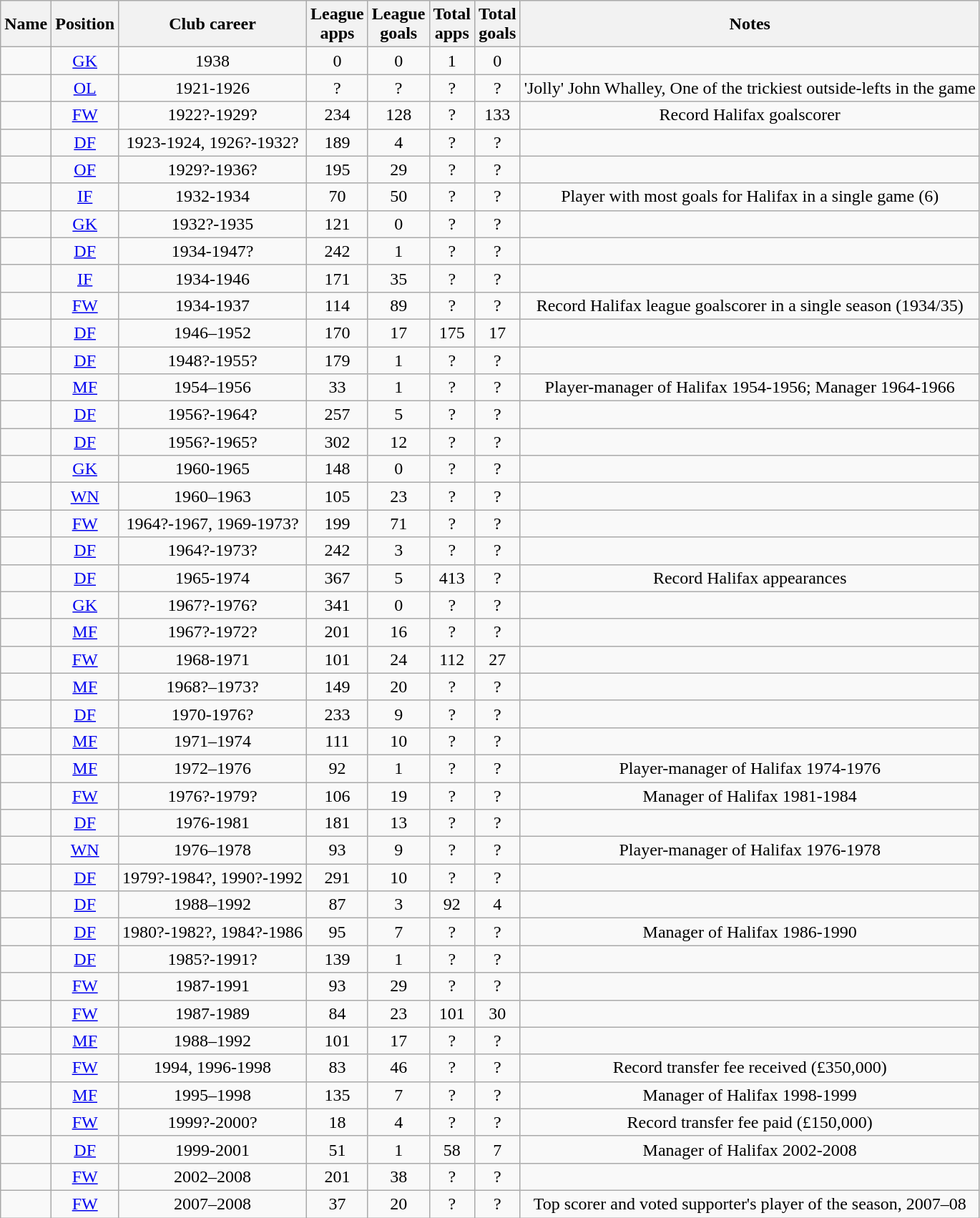<table class="wikitable sortable" style="text-align: center;">
<tr>
<th>Name</th>
<th>Position</th>
<th>Club career</th>
<th>League<br>apps</th>
<th>League<br>goals</th>
<th>Total<br>apps</th>
<th>Total<br>goals</th>
<th>Notes</th>
</tr>
<tr>
<td align=left></td>
<td><a href='#'>GK</a></td>
<td>1938</td>
<td>0</td>
<td>0</td>
<td>1</td>
<td>0</td>
<td></td>
</tr>
<tr>
<td align=left></td>
<td><a href='#'>OL</a></td>
<td>1921-1926</td>
<td>?</td>
<td>?</td>
<td>?</td>
<td>?</td>
<td>'Jolly' John Whalley, One of the trickiest outside-lefts in the game</td>
</tr>
<tr>
<td align=left></td>
<td><a href='#'>FW</a></td>
<td>1922?-1929?</td>
<td>234</td>
<td>128</td>
<td>?</td>
<td>133</td>
<td>Record Halifax goalscorer</td>
</tr>
<tr>
<td align=left></td>
<td><a href='#'>DF</a></td>
<td>1923-1924, 1926?-1932?</td>
<td>189</td>
<td>4</td>
<td>?</td>
<td>?</td>
<td></td>
</tr>
<tr>
<td align=left></td>
<td><a href='#'>OF</a></td>
<td>1929?-1936?</td>
<td>195</td>
<td>29</td>
<td>?</td>
<td>?</td>
<td></td>
</tr>
<tr>
<td align=left></td>
<td><a href='#'>IF</a></td>
<td>1932-1934</td>
<td>70</td>
<td>50</td>
<td>?</td>
<td>?</td>
<td>Player with most goals for Halifax in a single game (6)</td>
</tr>
<tr>
<td align=left></td>
<td><a href='#'>GK</a></td>
<td>1932?-1935</td>
<td>121</td>
<td>0</td>
<td>?</td>
<td>?</td>
<td></td>
</tr>
<tr>
<td align=left></td>
<td><a href='#'>DF</a></td>
<td>1934-1947?</td>
<td>242</td>
<td>1</td>
<td>?</td>
<td>?</td>
<td></td>
</tr>
<tr>
<td align=left></td>
<td><a href='#'>IF</a></td>
<td>1934-1946</td>
<td>171</td>
<td>35</td>
<td>?</td>
<td>?</td>
<td></td>
</tr>
<tr>
<td align=left></td>
<td><a href='#'>FW</a></td>
<td>1934-1937</td>
<td>114</td>
<td>89</td>
<td>?</td>
<td>?</td>
<td>Record Halifax league goalscorer in a single season (1934/35)</td>
</tr>
<tr>
<td align=left></td>
<td><a href='#'>DF</a></td>
<td>1946–1952</td>
<td>170</td>
<td>17</td>
<td>175</td>
<td>17</td>
<td></td>
</tr>
<tr>
<td align=left></td>
<td><a href='#'>DF</a></td>
<td>1948?-1955?</td>
<td>179</td>
<td>1</td>
<td>?</td>
<td>?</td>
<td></td>
</tr>
<tr>
<td align=left></td>
<td><a href='#'>MF</a></td>
<td>1954–1956</td>
<td>33</td>
<td>1</td>
<td>?</td>
<td>?</td>
<td>Player-manager of Halifax 1954-1956; Manager 1964-1966</td>
</tr>
<tr>
<td align=left></td>
<td><a href='#'>DF</a></td>
<td>1956?-1964?</td>
<td>257</td>
<td>5</td>
<td>?</td>
<td>?</td>
<td></td>
</tr>
<tr>
<td align=left></td>
<td><a href='#'>DF</a></td>
<td>1956?-1965?</td>
<td>302</td>
<td>12</td>
<td>?</td>
<td>?</td>
<td></td>
</tr>
<tr>
<td align=left></td>
<td><a href='#'>GK</a></td>
<td>1960-1965</td>
<td>148</td>
<td>0</td>
<td>?</td>
<td>?</td>
<td></td>
</tr>
<tr>
<td align=left></td>
<td><a href='#'>WN</a></td>
<td>1960–1963</td>
<td>105</td>
<td>23</td>
<td>?</td>
<td>?</td>
<td></td>
</tr>
<tr>
<td align=left></td>
<td><a href='#'>FW</a></td>
<td>1964?-1967, 1969-1973?</td>
<td>199</td>
<td>71</td>
<td>?</td>
<td>?</td>
<td></td>
</tr>
<tr>
<td align=left></td>
<td><a href='#'>DF</a></td>
<td>1964?-1973?</td>
<td>242</td>
<td>3</td>
<td>?</td>
<td>?</td>
<td></td>
</tr>
<tr>
<td align=left></td>
<td><a href='#'>DF</a></td>
<td>1965-1974</td>
<td>367</td>
<td>5</td>
<td>413</td>
<td>?</td>
<td>Record Halifax appearances</td>
</tr>
<tr>
<td align=left></td>
<td><a href='#'>GK</a></td>
<td>1967?-1976?</td>
<td>341</td>
<td>0</td>
<td>?</td>
<td>?</td>
<td></td>
</tr>
<tr>
<td align=left></td>
<td><a href='#'>MF</a></td>
<td>1967?-1972?</td>
<td>201</td>
<td>16</td>
<td>?</td>
<td>?</td>
<td></td>
</tr>
<tr>
<td align=left></td>
<td><a href='#'>FW</a></td>
<td>1968-1971</td>
<td>101</td>
<td>24</td>
<td>112</td>
<td>27</td>
<td></td>
</tr>
<tr>
<td align=left></td>
<td><a href='#'>MF</a></td>
<td>1968?–1973?</td>
<td>149</td>
<td>20</td>
<td>?</td>
<td>?</td>
<td></td>
</tr>
<tr>
<td align=left></td>
<td><a href='#'>DF</a></td>
<td>1970-1976?</td>
<td>233</td>
<td>9</td>
<td>?</td>
<td>?</td>
<td></td>
</tr>
<tr>
<td align=left></td>
<td><a href='#'>MF</a></td>
<td>1971–1974</td>
<td>111</td>
<td>10</td>
<td>?</td>
<td>?</td>
<td></td>
</tr>
<tr>
<td align=left></td>
<td><a href='#'>MF</a></td>
<td>1972–1976</td>
<td>92</td>
<td>1</td>
<td>?</td>
<td>?</td>
<td>Player-manager of Halifax 1974-1976</td>
</tr>
<tr>
<td align=left></td>
<td><a href='#'>FW</a></td>
<td>1976?-1979?</td>
<td>106</td>
<td>19</td>
<td>?</td>
<td>?</td>
<td>Manager of Halifax 1981-1984</td>
</tr>
<tr>
<td align=left></td>
<td><a href='#'>DF</a></td>
<td>1976-1981</td>
<td>181</td>
<td>13</td>
<td>?</td>
<td>?</td>
<td></td>
</tr>
<tr>
<td align=left></td>
<td><a href='#'>WN</a></td>
<td>1976–1978</td>
<td>93</td>
<td>9</td>
<td>?</td>
<td>?</td>
<td>Player-manager of Halifax 1976-1978</td>
</tr>
<tr>
<td align=left></td>
<td><a href='#'>DF</a></td>
<td>1979?-1984?, 1990?-1992</td>
<td>291</td>
<td>10</td>
<td>?</td>
<td>?</td>
<td></td>
</tr>
<tr>
<td align=left></td>
<td><a href='#'>DF</a></td>
<td>1988–1992</td>
<td>87</td>
<td>3</td>
<td>92</td>
<td>4</td>
<td></td>
</tr>
<tr>
<td align=left></td>
<td><a href='#'>DF</a></td>
<td>1980?-1982?, 1984?-1986</td>
<td>95</td>
<td>7</td>
<td>?</td>
<td>?</td>
<td>Manager of Halifax 1986-1990</td>
</tr>
<tr>
<td align=left></td>
<td><a href='#'>DF</a></td>
<td>1985?-1991?</td>
<td>139</td>
<td>1</td>
<td>?</td>
<td>?</td>
<td></td>
</tr>
<tr>
<td align=left></td>
<td><a href='#'>FW</a></td>
<td>1987-1991</td>
<td>93</td>
<td>29</td>
<td>?</td>
<td>?</td>
<td></td>
</tr>
<tr>
<td align=left></td>
<td><a href='#'>FW</a></td>
<td>1987-1989</td>
<td>84</td>
<td>23</td>
<td>101</td>
<td>30</td>
<td></td>
</tr>
<tr>
<td align=left></td>
<td><a href='#'>MF</a></td>
<td>1988–1992</td>
<td>101</td>
<td>17</td>
<td>?</td>
<td>?</td>
<td></td>
</tr>
<tr>
<td align=left></td>
<td><a href='#'>FW</a></td>
<td>1994, 1996-1998</td>
<td>83</td>
<td>46</td>
<td>?</td>
<td>?</td>
<td>Record transfer fee received (£350,000)</td>
</tr>
<tr>
<td align=left></td>
<td><a href='#'>MF</a></td>
<td>1995–1998</td>
<td>135</td>
<td>7</td>
<td>?</td>
<td>?</td>
<td>Manager of Halifax 1998-1999</td>
</tr>
<tr>
<td align=left></td>
<td><a href='#'>FW</a></td>
<td>1999?-2000?</td>
<td>18</td>
<td>4</td>
<td>?</td>
<td>?</td>
<td>Record transfer fee paid (£150,000)</td>
</tr>
<tr>
<td align=left></td>
<td><a href='#'>DF</a></td>
<td>1999-2001</td>
<td>51</td>
<td>1</td>
<td>58</td>
<td>7</td>
<td>Manager of Halifax 2002-2008</td>
</tr>
<tr>
<td align=left></td>
<td><a href='#'>FW</a></td>
<td>2002–2008</td>
<td>201</td>
<td>38</td>
<td>?</td>
<td>?</td>
<td></td>
</tr>
<tr>
<td align=left></td>
<td><a href='#'>FW</a></td>
<td>2007–2008</td>
<td>37</td>
<td>20</td>
<td>?</td>
<td>?</td>
<td>Top scorer and voted supporter's player of the season, 2007–08</td>
</tr>
</table>
